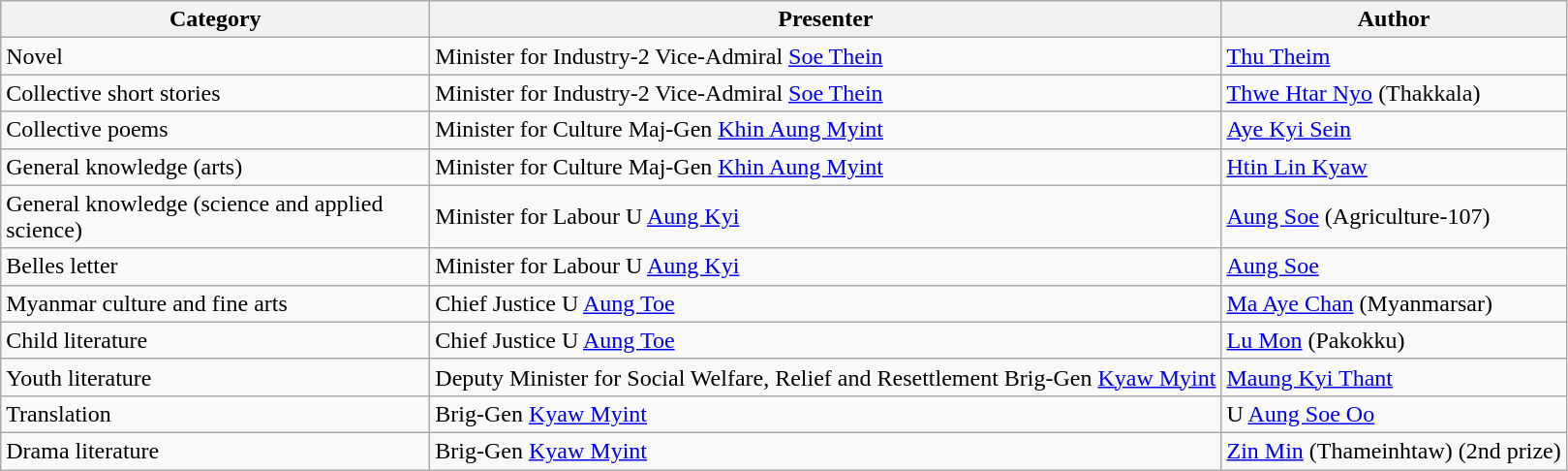<table class=wikitable>
<tr>
<th style="width:18em;">Category</th>
<th>Presenter</th>
<th>Author</th>
</tr>
<tr>
<td>Novel</td>
<td>Minister for Industry-2 Vice-Admiral <a href='#'>Soe Thein</a></td>
<td><a href='#'>Thu Theim</a></td>
</tr>
<tr>
<td>Collective short stories</td>
<td>Minister for Industry-2 Vice-Admiral <a href='#'>Soe Thein</a></td>
<td><a href='#'>Thwe Htar Nyo</a> (Thakkala)</td>
</tr>
<tr>
<td>Collective poems</td>
<td>Minister for Culture Maj-Gen <a href='#'>Khin Aung Myint</a></td>
<td><a href='#'>Aye Kyi Sein</a></td>
</tr>
<tr>
<td>General knowledge (arts)</td>
<td>Minister for Culture Maj-Gen <a href='#'>Khin Aung Myint</a></td>
<td><a href='#'>Htin Lin Kyaw</a></td>
</tr>
<tr>
<td>General knowledge (science and applied science)</td>
<td>Minister for Labour U <a href='#'>Aung Kyi</a></td>
<td><a href='#'>Aung Soe</a> (Agriculture-107)</td>
</tr>
<tr>
<td>Belles letter</td>
<td>Minister for Labour U <a href='#'>Aung Kyi</a></td>
<td><a href='#'>Aung Soe</a></td>
</tr>
<tr>
<td>Myanmar culture and fine arts</td>
<td>Chief Justice U <a href='#'>Aung Toe</a></td>
<td><a href='#'>Ma Aye Chan</a> (Myanmarsar)</td>
</tr>
<tr>
<td>Child literature</td>
<td>Chief Justice U <a href='#'>Aung Toe</a></td>
<td><a href='#'>Lu Mon</a> (Pakokku)</td>
</tr>
<tr>
<td>Youth literature</td>
<td>Deputy Minister for Social Welfare, Relief and Resettlement Brig-Gen <a href='#'>Kyaw Myint</a></td>
<td><a href='#'>Maung Kyi Thant</a></td>
</tr>
<tr>
<td>Translation</td>
<td>Brig-Gen <a href='#'>Kyaw Myint</a></td>
<td>U <a href='#'>Aung Soe Oo</a></td>
</tr>
<tr>
<td>Drama literature</td>
<td>Brig-Gen <a href='#'>Kyaw Myint</a></td>
<td><a href='#'>Zin Min</a> (Thameinhtaw) (2nd prize)</td>
</tr>
</table>
